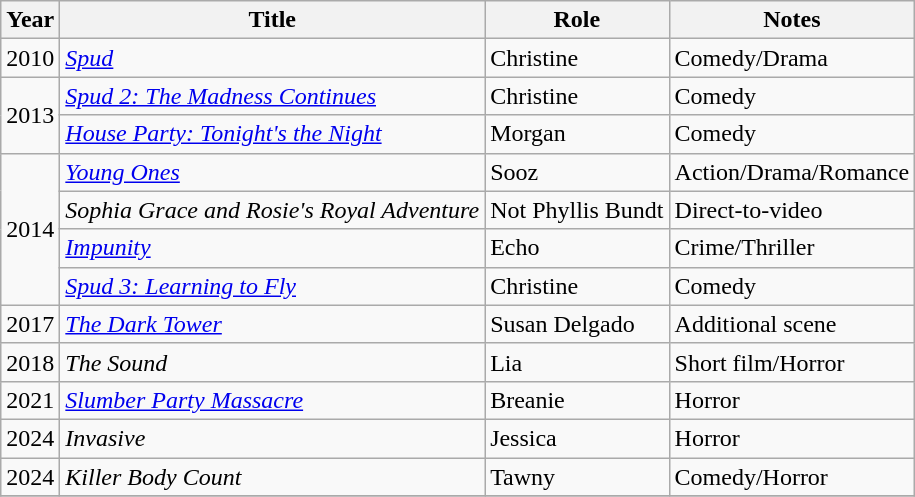<table class="wikitable">
<tr>
<th>Year</th>
<th>Title</th>
<th>Role</th>
<th>Notes</th>
</tr>
<tr>
<td>2010</td>
<td><em><a href='#'>Spud</a></em></td>
<td>Christine</td>
<td>Comedy/Drama</td>
</tr>
<tr>
<td rowspan="2">2013</td>
<td><em><a href='#'>Spud 2: The Madness Continues</a></em></td>
<td>Christine</td>
<td>Comedy</td>
</tr>
<tr>
<td><em><a href='#'>House Party: Tonight's the Night</a></em></td>
<td>Morgan</td>
<td>Comedy</td>
</tr>
<tr>
<td rowspan="4">2014</td>
<td><em><a href='#'>Young Ones</a></em></td>
<td>Sooz</td>
<td>Action/Drama/Romance</td>
</tr>
<tr>
<td><em>Sophia Grace and Rosie's Royal Adventure</em></td>
<td>Not Phyllis Bundt</td>
<td>Direct-to-video</td>
</tr>
<tr>
<td><em><a href='#'>Impunity</a></em></td>
<td>Echo</td>
<td>Crime/Thriller</td>
</tr>
<tr>
<td><em><a href='#'>Spud 3: Learning to Fly</a></em></td>
<td>Christine</td>
<td>Comedy</td>
</tr>
<tr>
<td>2017</td>
<td><em><a href='#'>The Dark Tower</a></em></td>
<td>Susan Delgado</td>
<td>Additional scene</td>
</tr>
<tr>
<td>2018</td>
<td><em>The Sound</em></td>
<td>Lia</td>
<td>Short film/Horror</td>
</tr>
<tr>
<td>2021</td>
<td><em><a href='#'>Slumber Party Massacre</a></em></td>
<td>Breanie</td>
<td>Horror</td>
</tr>
<tr>
<td>2024</td>
<td><em>Invasive</em></td>
<td>Jessica</td>
<td>Horror</td>
</tr>
<tr>
<td>2024</td>
<td><em>Killer Body Count</em></td>
<td>Tawny</td>
<td>Comedy/Horror</td>
</tr>
<tr>
</tr>
</table>
